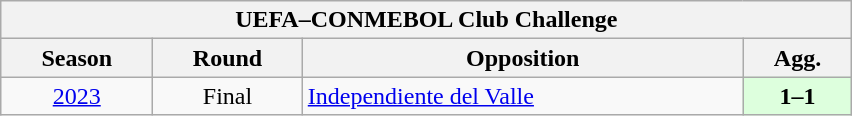<table class="wikitable collapsible">
<tr>
<th colspan="4" width="560">UEFA–CONMEBOL Club Challenge</th>
</tr>
<tr>
<th>Season</th>
<th>Round</th>
<th>Opposition</th>
<th>Agg.</th>
</tr>
<tr>
<td style="text-align:center;"><a href='#'>2023</a></td>
<td style="text-align:center;">Final</td>
<td> <a href='#'>Independiente del Valle</a></td>
<td style="text-align:center; background:#dfd"><strong>1–1 </strong></td>
</tr>
</table>
